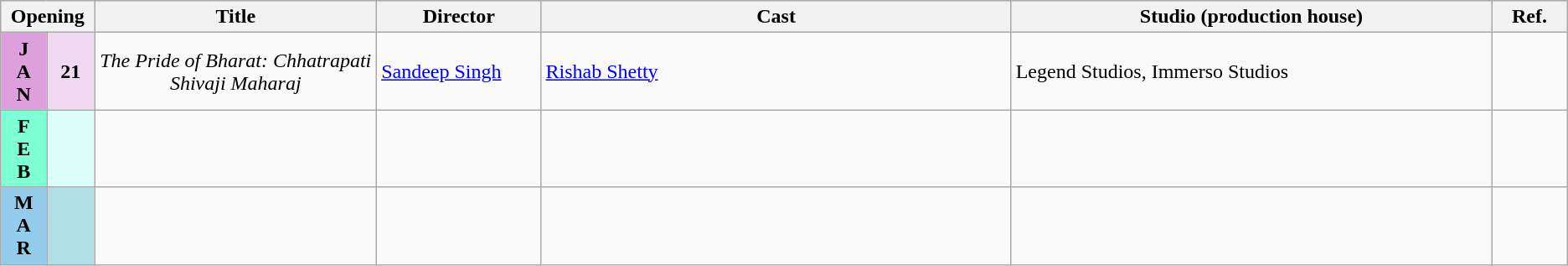<table class="wikitable">
<tr style="background:#b0e0e6; text-align:center;">
<th colspan="2" style="width:6%;"><strong>Opening</strong></th>
<th style="width:18%;"><strong>Title</strong></th>
<th style="width:10.5%;"><strong>Director</strong></th>
<th style="width:30%;"><strong>Cast</strong></th>
<th>Studio (production house)</th>
<th>Ref.</th>
</tr>
<tr>
<td style="text-align:center; background:plum; textcolor:#000;"><strong>J<br>A<br>N</strong></td>
<td style="text-align:center;background:#f1daf1;"><strong>21</strong></td>
<td style="text-align:center;"><em>The Pride of Bharat: Chhatrapati Shivaji Maharaj</em></td>
<td><a href='#'>Sandeep Singh</a></td>
<td><a href='#'>Rishab Shetty</a></td>
<td>Legend Studios, Immerso Studios</td>
<td></td>
</tr>
<tr>
<td style="text-align:center; background:#7FFFD4; textcolor:#000;"><strong>F<br>E<br>B</strong></td>
<td style="text-align:center; background:#dbfff8; textcolor:#000;"></td>
<td style="text-align:center;"></td>
<td></td>
<td></td>
<td></td>
<td></td>
</tr>
<tr>
<td style="text-align:center; background:#93CCEA; textcolor:#000;"><strong>M<br>A<br>R</strong></td>
<td style="text-align:center;background:#B0E0E6;"></td>
<td style="text-align:center;"></td>
<td></td>
<td></td>
<td></td>
<td></td>
</tr>
</table>
